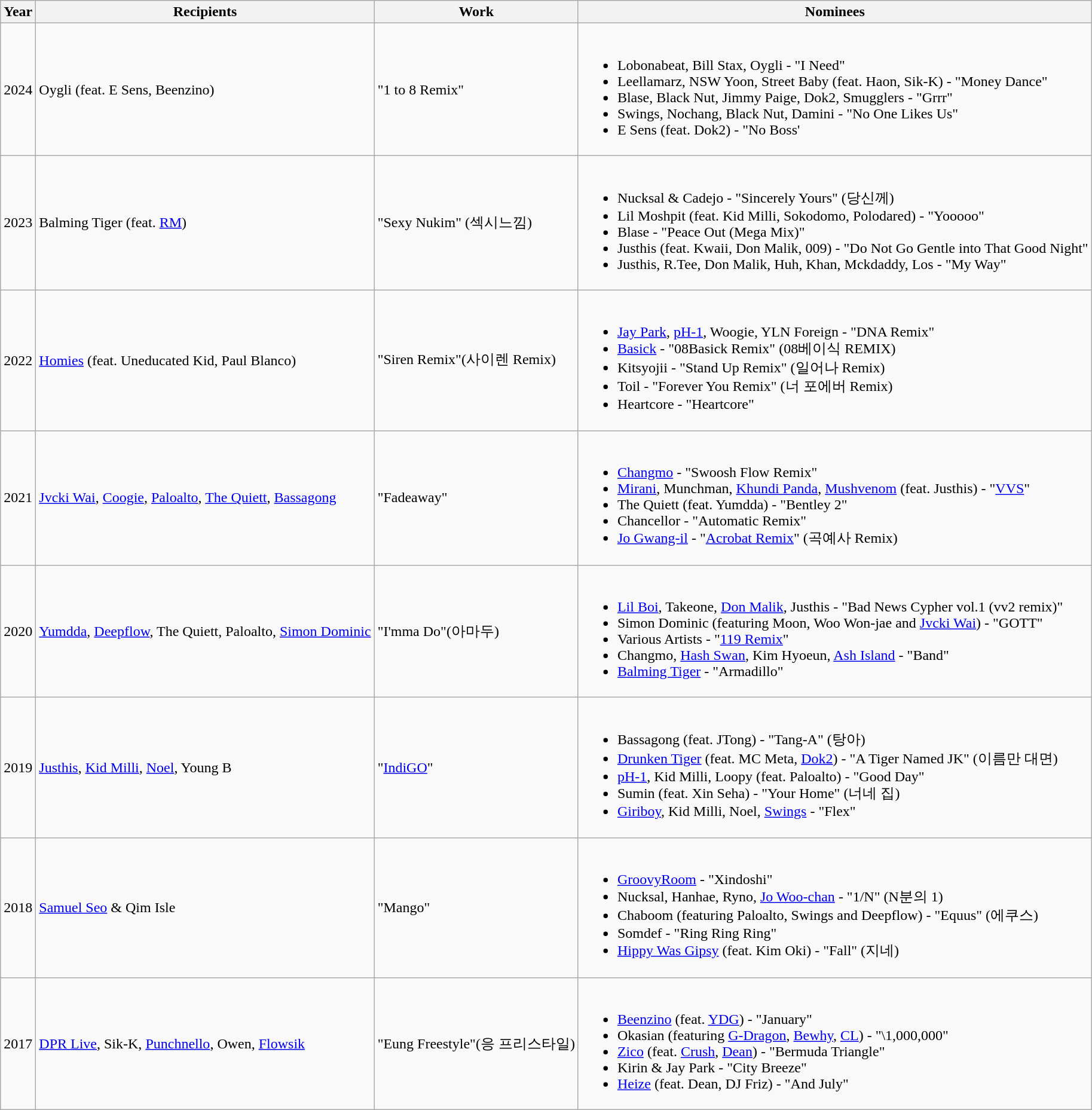<table class="wikitable">
<tr>
<th>Year</th>
<th>Recipients</th>
<th>Work</th>
<th>Nominees</th>
</tr>
<tr>
<td>2024</td>
<td>Oygli (feat. E Sens, Beenzino)</td>
<td>"1 to 8 Remix"</td>
<td><br><ul><li>Lobonabeat, Bill Stax, Oygli - "I Need"</li><li>Leellamarz, NSW Yoon, Street Baby (feat. Haon, Sik-K) - "Money Dance"</li><li>Blase, Black Nut, Jimmy Paige, Dok2, Smugglers - "Grrr"</li><li>Swings, Nochang, Black Nut, Damini - "No One Likes Us"</li><li>E Sens (feat. Dok2) - "No Boss'</li></ul></td>
</tr>
<tr>
<td>2023</td>
<td>Balming Tiger (feat. <a href='#'>RM</a>)</td>
<td>"Sexy Nukim" (섹시느낌)</td>
<td><br><ul><li>Nucksal & Cadejo - "Sincerely Yours" (당신께)</li><li>Lil Moshpit (feat. Kid Milli, Sokodomo, Polodared) - "Yooooo"</li><li>Blase - "Peace Out (Mega Mix)"</li><li>Justhis (feat. Kwaii, Don Malik, 009) - "Do Not Go Gentle into That Good Night"</li><li>Justhis, R.Tee, Don Malik, Huh, Khan, Mckdaddy, Los - "My Way"</li></ul></td>
</tr>
<tr>
<td>2022</td>
<td><a href='#'>Homies</a> (feat. Uneducated Kid, Paul Blanco)</td>
<td>"Siren Remix"(사이렌 Remix)</td>
<td><br><ul><li><a href='#'>Jay Park</a>, <a href='#'>pH-1</a>, Woogie, YLN Foreign - "DNA Remix"</li><li><a href='#'>Basick</a> - "08Basick Remix" (08베이식 REMIX)</li><li>Kitsyojii - "Stand Up Remix" (일어나 Remix)</li><li>Toil - "Forever You Remix" (너 포에버 Remix)</li><li>Heartcore - "Heartcore"</li></ul></td>
</tr>
<tr>
<td>2021</td>
<td><a href='#'>Jvcki Wai</a>, <a href='#'>Coogie</a>, <a href='#'>Paloalto</a>, <a href='#'>The Quiett</a>, <a href='#'>Bassagong</a></td>
<td>"Fadeaway"</td>
<td><br><ul><li><a href='#'>Changmo</a> - "Swoosh Flow Remix"</li><li><a href='#'>Mirani</a>, Munchman, <a href='#'>Khundi Panda</a>, <a href='#'>Mushvenom</a> (feat. Justhis) - "<a href='#'>VVS</a>"</li><li>The Quiett (feat. Yumdda) - "Bentley 2"</li><li>Chancellor - "Automatic Remix"</li><li><a href='#'>Jo Gwang-il</a> - "<a href='#'>Acrobat Remix</a>" (곡예사 Remix)</li></ul></td>
</tr>
<tr>
<td>2020</td>
<td><a href='#'>Yumdda</a>, <a href='#'>Deepflow</a>, The Quiett, Paloalto, <a href='#'>Simon Dominic</a></td>
<td>"I'mma Do"(아마두)</td>
<td><br><ul><li><a href='#'>Lil Boi</a>, Takeone, <a href='#'>Don Malik</a>, Justhis - "Bad News Cypher vol.1 (vv2 remix)"</li><li>Simon Dominic (featuring Moon, Woo Won-jae and <a href='#'>Jvcki Wai</a>) - "GOTT"</li><li>Various Artists - "<a href='#'>119 Remix</a>"</li><li>Changmo, <a href='#'>Hash Swan</a>, Kim Hyoeun, <a href='#'>Ash Island</a> - "Band"</li><li><a href='#'>Balming Tiger</a> - "Armadillo"</li></ul></td>
</tr>
<tr>
<td>2019</td>
<td><a href='#'>Justhis</a>, <a href='#'>Kid Milli</a>, <a href='#'>Noel</a>, Young B</td>
<td>"<a href='#'>IndiGO</a>"</td>
<td><br><ul><li>Bassagong (feat. JTong) - "Tang-A" (탕아)</li><li><a href='#'>Drunken Tiger</a> (feat. MC Meta, <a href='#'>Dok2</a>) - "A Tiger Named JK" (이름만 대면)</li><li><a href='#'>pH-1</a>, Kid Milli, Loopy (feat. Paloalto) - "Good Day"</li><li>Sumin (feat. Xin Seha) - "Your Home" (너네 집)</li><li><a href='#'>Giriboy</a>, Kid Milli, Noel, <a href='#'>Swings</a> - "Flex"</li></ul></td>
</tr>
<tr>
<td>2018</td>
<td><a href='#'>Samuel Seo</a> & Qim Isle</td>
<td>"Mango"</td>
<td><br><ul><li><a href='#'>GroovyRoom</a> - "Xindoshi"</li><li>Nucksal, Hanhae, Ryno, <a href='#'>Jo Woo-chan</a> - "1/N" (N분의 1)</li><li>Chaboom (featuring Paloalto, Swings and Deepflow) - "Equus" (에쿠스)</li><li>Somdef - "Ring Ring Ring"</li><li><a href='#'>Hippy Was Gipsy</a> (feat. Kim Oki) - "Fall" (지네)</li></ul></td>
</tr>
<tr>
<td>2017</td>
<td><a href='#'>DPR Live</a>, Sik-K, <a href='#'>Punchnello</a>, Owen, <a href='#'>Flowsik</a></td>
<td>"Eung Freestyle"(응 프리스타일)</td>
<td><br><ul><li><a href='#'>Beenzino</a> (feat. <a href='#'>YDG</a>) - "January"</li><li>Okasian (featuring <a href='#'>G-Dragon</a>, <a href='#'>Bewhy</a>, <a href='#'>CL</a>) - "\1,000,000"</li><li><a href='#'>Zico</a> (feat. <a href='#'>Crush</a>, <a href='#'>Dean</a>) - "Bermuda Triangle"</li><li>Kirin & Jay Park - "City Breeze"</li><li><a href='#'>Heize</a> (feat. Dean, DJ Friz) - "And July"</li></ul></td>
</tr>
</table>
